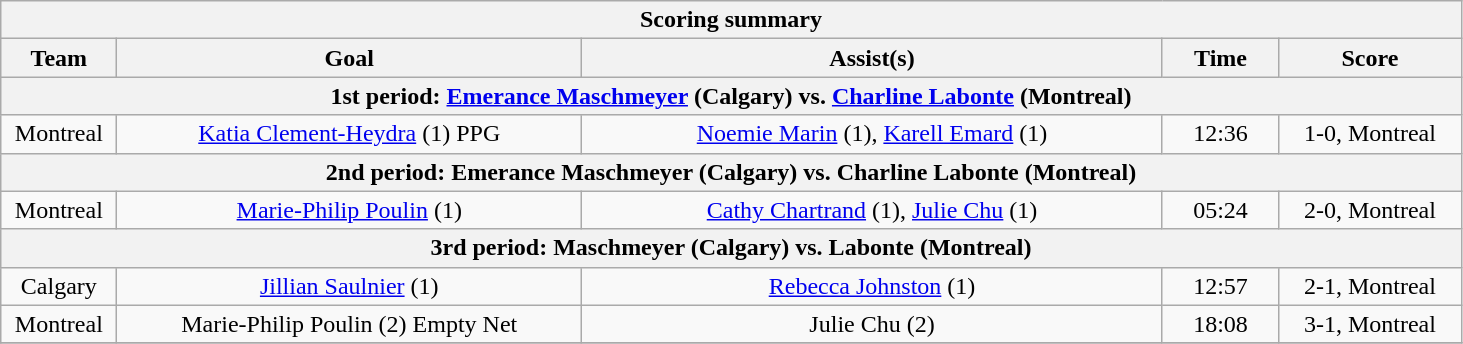<table class="wikitable">
<tr>
<th colspan=5>Scoring summary</th>
</tr>
<tr>
<th style="width:7%;">Team</th>
<th style="width:28%;">Goal</th>
<th style="width:35%;">Assist(s)</th>
<th style="width:7%;">Time</th>
<th style="width:11%;">Score</th>
</tr>
<tr>
<th colspan=5>1st period: <a href='#'>Emerance Maschmeyer</a> (Calgary) vs. <a href='#'>Charline Labonte</a> (Montreal)</th>
</tr>
<tr>
<td align=center>Montreal</td>
<td align=center><a href='#'>Katia Clement-Heydra</a> (1) PPG</td>
<td align=center><a href='#'>Noemie Marin</a> (1), <a href='#'>Karell Emard</a> (1)</td>
<td align=center>12:36</td>
<td align=center>1-0, Montreal</td>
</tr>
<tr>
<th colspan=5>2nd period: Emerance Maschmeyer (Calgary) vs. Charline Labonte (Montreal)</th>
</tr>
<tr>
<td align=center>Montreal</td>
<td align=center><a href='#'>Marie-Philip Poulin</a> (1)</td>
<td align=center><a href='#'>Cathy Chartrand</a> (1), <a href='#'>Julie Chu</a> (1)</td>
<td align=center>05:24</td>
<td align=center>2-0, Montreal</td>
</tr>
<tr>
<th colspan=5>3rd period: Maschmeyer (Calgary) vs. Labonte (Montreal)</th>
</tr>
<tr>
<td align=center>Calgary</td>
<td align=center><a href='#'>Jillian Saulnier</a> (1)</td>
<td align=center><a href='#'>Rebecca Johnston</a> (1)</td>
<td align=center>12:57</td>
<td align=center>2-1, Montreal</td>
</tr>
<tr>
<td align=center>Montreal</td>
<td align=center>Marie-Philip Poulin (2) Empty Net</td>
<td align=center>Julie Chu (2)</td>
<td align=center>18:08</td>
<td align=center>3-1, Montreal</td>
</tr>
<tr>
</tr>
</table>
